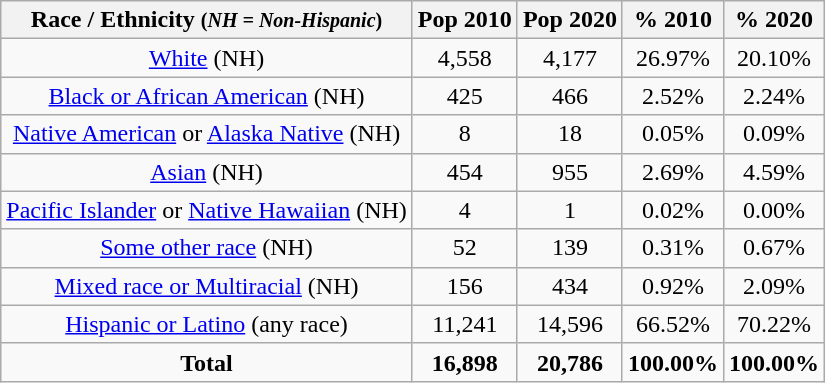<table class="wikitable" style="text-align:center;">
<tr>
<th>Race / Ethnicity <small>(<em>NH = Non-Hispanic</em>)</small></th>
<th>Pop 2010</th>
<th>Pop 2020</th>
<th>% 2010</th>
<th>% 2020</th>
</tr>
<tr>
<td><a href='#'>White</a> (NH)</td>
<td>4,558</td>
<td>4,177</td>
<td>26.97%</td>
<td>20.10%</td>
</tr>
<tr>
<td><a href='#'>Black or African American</a> (NH)</td>
<td>425</td>
<td>466</td>
<td>2.52%</td>
<td>2.24%</td>
</tr>
<tr>
<td><a href='#'>Native American</a> or <a href='#'>Alaska Native</a> (NH)</td>
<td>8</td>
<td>18</td>
<td>0.05%</td>
<td>0.09%</td>
</tr>
<tr>
<td><a href='#'>Asian</a> (NH)</td>
<td>454</td>
<td>955</td>
<td>2.69%</td>
<td>4.59%</td>
</tr>
<tr>
<td><a href='#'>Pacific Islander</a> or <a href='#'>Native Hawaiian</a> (NH)</td>
<td>4</td>
<td>1</td>
<td>0.02%</td>
<td>0.00%</td>
</tr>
<tr>
<td><a href='#'>Some other race</a> (NH)</td>
<td>52</td>
<td>139</td>
<td>0.31%</td>
<td>0.67%</td>
</tr>
<tr>
<td><a href='#'>Mixed race or Multiracial</a> (NH)</td>
<td>156</td>
<td>434</td>
<td>0.92%</td>
<td>2.09%</td>
</tr>
<tr>
<td><a href='#'>Hispanic or Latino</a> (any race)</td>
<td>11,241</td>
<td>14,596</td>
<td>66.52%</td>
<td>70.22%</td>
</tr>
<tr>
<td><strong>Total</strong></td>
<td><strong>16,898</strong></td>
<td><strong>20,786</strong></td>
<td><strong>100.00%</strong></td>
<td><strong>100.00%</strong></td>
</tr>
</table>
